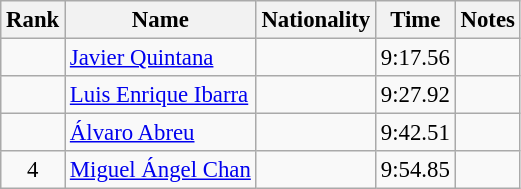<table class="wikitable sortable" style="text-align:center;font-size:95%">
<tr>
<th>Rank</th>
<th>Name</th>
<th>Nationality</th>
<th>Time</th>
<th>Notes</th>
</tr>
<tr>
<td></td>
<td align=left><a href='#'>Javier Quintana</a></td>
<td align=left></td>
<td>9:17.56</td>
<td></td>
</tr>
<tr>
<td></td>
<td align=left><a href='#'>Luis Enrique Ibarra</a></td>
<td align=left></td>
<td>9:27.92</td>
<td></td>
</tr>
<tr>
<td></td>
<td align=left><a href='#'>Álvaro Abreu</a></td>
<td align=left></td>
<td>9:42.51</td>
<td></td>
</tr>
<tr>
<td>4</td>
<td align=left><a href='#'>Miguel Ángel Chan</a></td>
<td align=left></td>
<td>9:54.85</td>
<td></td>
</tr>
</table>
